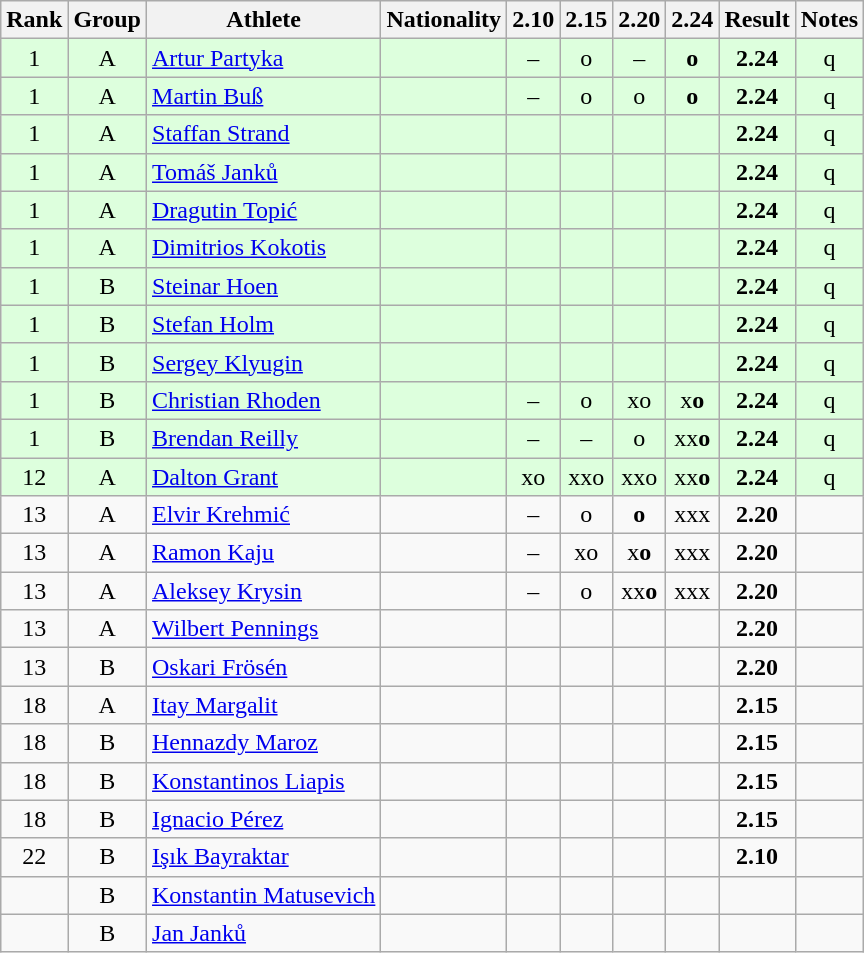<table class="wikitable sortable" style="text-align:center">
<tr>
<th>Rank</th>
<th>Group</th>
<th>Athlete</th>
<th>Nationality</th>
<th>2.10</th>
<th>2.15</th>
<th>2.20</th>
<th>2.24</th>
<th>Result</th>
<th>Notes</th>
</tr>
<tr bgcolor=ddffdd>
<td>1</td>
<td>A</td>
<td align="left"><a href='#'>Artur Partyka</a></td>
<td align=left></td>
<td>–</td>
<td>o</td>
<td>–</td>
<td><strong>o</strong></td>
<td><strong>2.24</strong></td>
<td>q</td>
</tr>
<tr bgcolor=ddffdd>
<td>1</td>
<td>A</td>
<td align="left"><a href='#'>Martin Buß</a></td>
<td align=left></td>
<td>–</td>
<td>o</td>
<td>o</td>
<td><strong>o</strong></td>
<td><strong>2.24</strong></td>
<td>q</td>
</tr>
<tr bgcolor=ddffdd>
<td>1</td>
<td>A</td>
<td align="left"><a href='#'>Staffan Strand</a></td>
<td align=left></td>
<td></td>
<td></td>
<td></td>
<td></td>
<td><strong>2.24</strong></td>
<td>q</td>
</tr>
<tr bgcolor=ddffdd>
<td>1</td>
<td>A</td>
<td align="left"><a href='#'>Tomáš Janků</a></td>
<td align=left></td>
<td></td>
<td></td>
<td></td>
<td></td>
<td><strong>2.24</strong></td>
<td>q</td>
</tr>
<tr bgcolor=ddffdd>
<td>1</td>
<td>A</td>
<td align="left"><a href='#'>Dragutin Topić</a></td>
<td align=left></td>
<td></td>
<td></td>
<td></td>
<td></td>
<td><strong>2.24</strong></td>
<td>q</td>
</tr>
<tr bgcolor=ddffdd>
<td>1</td>
<td>A</td>
<td align="left"><a href='#'>Dimitrios Kokotis</a></td>
<td align=left></td>
<td></td>
<td></td>
<td></td>
<td></td>
<td><strong>2.24</strong></td>
<td>q</td>
</tr>
<tr bgcolor=ddffdd>
<td>1</td>
<td>B</td>
<td align="left"><a href='#'>Steinar Hoen</a></td>
<td align=left></td>
<td></td>
<td></td>
<td></td>
<td></td>
<td><strong>2.24</strong></td>
<td>q</td>
</tr>
<tr bgcolor=ddffdd>
<td>1</td>
<td>B</td>
<td align="left"><a href='#'>Stefan Holm</a></td>
<td align=left></td>
<td></td>
<td></td>
<td></td>
<td></td>
<td><strong>2.24</strong></td>
<td>q</td>
</tr>
<tr bgcolor=ddffdd>
<td>1</td>
<td>B</td>
<td align="left"><a href='#'>Sergey Klyugin</a></td>
<td align=left></td>
<td></td>
<td></td>
<td></td>
<td></td>
<td><strong>2.24</strong></td>
<td>q</td>
</tr>
<tr bgcolor=ddffdd>
<td>1</td>
<td>B</td>
<td align="left"><a href='#'>Christian Rhoden</a></td>
<td align=left></td>
<td>–</td>
<td>o</td>
<td>xo</td>
<td>x<strong>o</strong></td>
<td><strong>2.24</strong></td>
<td>q</td>
</tr>
<tr bgcolor=ddffdd>
<td>1</td>
<td>B</td>
<td align="left"><a href='#'>Brendan Reilly</a></td>
<td align=left></td>
<td>–</td>
<td>–</td>
<td>o</td>
<td>xx<strong>o</strong></td>
<td><strong>2.24</strong></td>
<td>q</td>
</tr>
<tr bgcolor=ddffdd>
<td>12</td>
<td>A</td>
<td align="left"><a href='#'>Dalton Grant</a></td>
<td align=left></td>
<td>xo</td>
<td>xxo</td>
<td>xxo</td>
<td>xx<strong>o</strong></td>
<td><strong>2.24</strong></td>
<td>q</td>
</tr>
<tr>
<td>13</td>
<td>A</td>
<td align="left"><a href='#'>Elvir Krehmić</a></td>
<td align=left></td>
<td>–</td>
<td>o</td>
<td><strong>o</strong></td>
<td>xxx</td>
<td><strong>2.20</strong></td>
<td></td>
</tr>
<tr>
<td>13</td>
<td>A</td>
<td align="left"><a href='#'>Ramon Kaju</a></td>
<td align=left></td>
<td>–</td>
<td>xo</td>
<td>x<strong>o</strong></td>
<td>xxx</td>
<td><strong>2.20</strong></td>
<td></td>
</tr>
<tr>
<td>13</td>
<td>A</td>
<td align="left"><a href='#'>Aleksey Krysin</a></td>
<td align=left></td>
<td>–</td>
<td>o</td>
<td>xx<strong>o</strong></td>
<td>xxx</td>
<td><strong>2.20</strong></td>
<td></td>
</tr>
<tr>
<td>13</td>
<td>A</td>
<td align="left"><a href='#'>Wilbert Pennings</a></td>
<td align=left></td>
<td></td>
<td></td>
<td></td>
<td></td>
<td><strong>2.20</strong></td>
<td></td>
</tr>
<tr>
<td>13</td>
<td>B</td>
<td align="left"><a href='#'>Oskari Frösén</a></td>
<td align=left></td>
<td></td>
<td></td>
<td></td>
<td></td>
<td><strong>2.20</strong></td>
<td></td>
</tr>
<tr>
<td>18</td>
<td>A</td>
<td align="left"><a href='#'>Itay Margalit</a></td>
<td align=left></td>
<td></td>
<td></td>
<td></td>
<td></td>
<td><strong>2.15</strong></td>
<td></td>
</tr>
<tr>
<td>18</td>
<td>B</td>
<td align="left"><a href='#'>Hennazdy Maroz</a></td>
<td align=left></td>
<td></td>
<td></td>
<td></td>
<td></td>
<td><strong>2.15</strong></td>
<td></td>
</tr>
<tr>
<td>18</td>
<td>B</td>
<td align="left"><a href='#'>Konstantinos Liapis</a></td>
<td align=left></td>
<td></td>
<td></td>
<td></td>
<td></td>
<td><strong>2.15</strong></td>
<td></td>
</tr>
<tr>
<td>18</td>
<td>B</td>
<td align="left"><a href='#'>Ignacio Pérez</a></td>
<td align=left></td>
<td></td>
<td></td>
<td></td>
<td></td>
<td><strong>2.15</strong></td>
<td></td>
</tr>
<tr>
<td>22</td>
<td>B</td>
<td align="left"><a href='#'>Işık Bayraktar</a></td>
<td align=left></td>
<td></td>
<td></td>
<td></td>
<td></td>
<td><strong>2.10</strong></td>
<td></td>
</tr>
<tr>
<td></td>
<td>B</td>
<td align="left"><a href='#'>Konstantin Matusevich</a></td>
<td align=left></td>
<td></td>
<td></td>
<td></td>
<td></td>
<td><strong></strong></td>
<td></td>
</tr>
<tr>
<td></td>
<td>B</td>
<td align="left"><a href='#'>Jan Janků</a></td>
<td align=left></td>
<td></td>
<td></td>
<td></td>
<td></td>
<td><strong></strong></td>
<td></td>
</tr>
</table>
